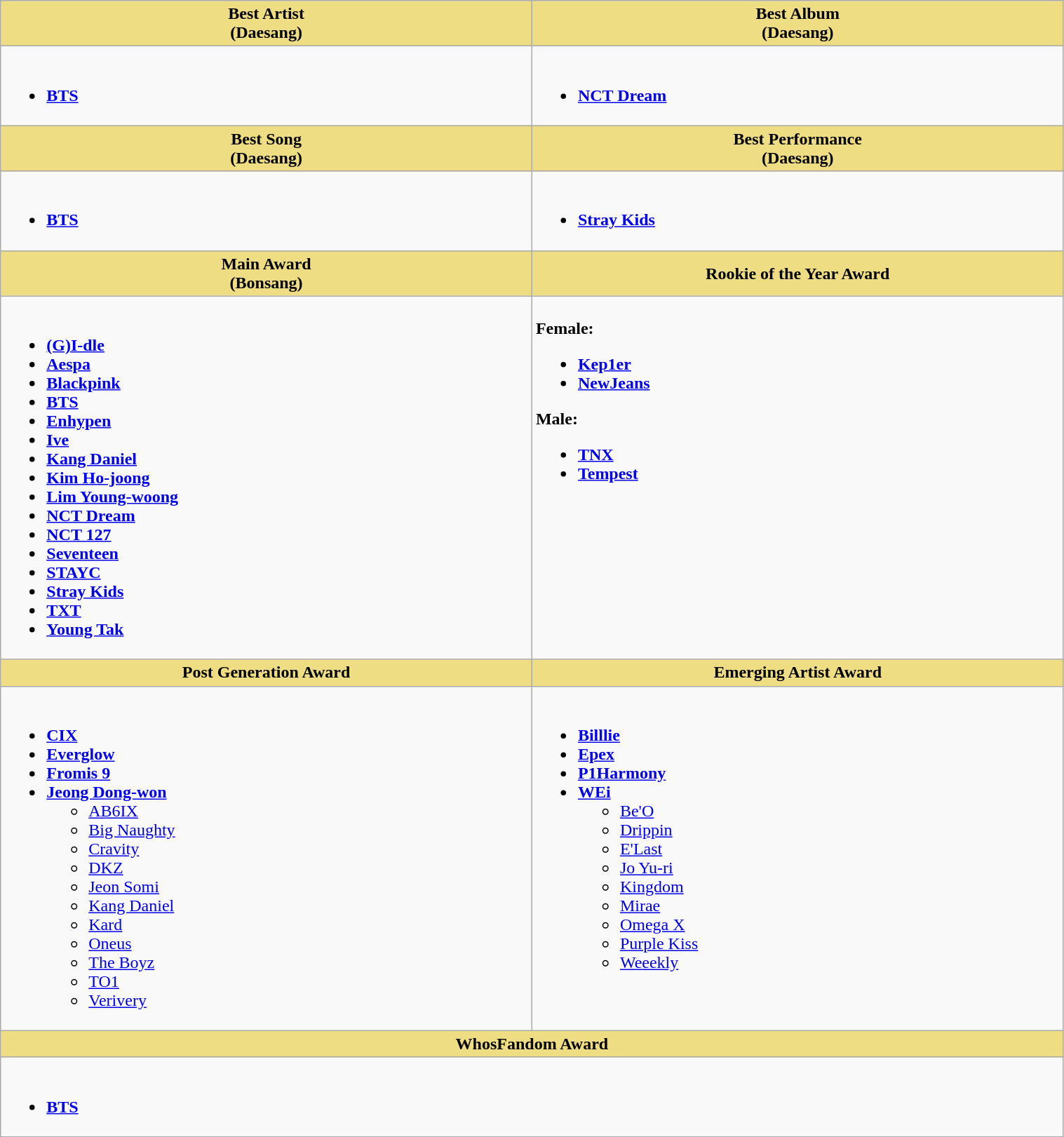<table class="wikitable" style="width:80%">
<tr>
<th scope="col" style="background:#EEDD82; width:40%">Best Artist<br>(Daesang)</th>
<th scope="col" style="background:#EEDD82; width:40%">Best Album<br>(Daesang)</th>
</tr>
<tr>
<td style="vertical-align:top"><br><ul><li><strong><a href='#'>BTS</a></strong></li></ul></td>
<td style="vertical-align:top"><br><ul><li><strong><a href='#'>NCT Dream</a></strong></li></ul></td>
</tr>
<tr>
<th scope="col" style="background:#EEDD82; width:40%">Best Song<br>(Daesang)</th>
<th scope="col" style="background:#EEDD82; width:40%">Best Performance<br>(Daesang)</th>
</tr>
<tr>
<td style="vertical-align:top"><br><ul><li><strong><a href='#'>BTS</a></strong></li></ul></td>
<td style="vertical-align:top"><br><ul><li><strong><a href='#'>Stray Kids</a></strong></li></ul></td>
</tr>
<tr>
<th scope="col" style="background:#EEDD82; width:40%">Main Award<br>(Bonsang)</th>
<th scope="col" style="background:#EEDD82; width:40%">Rookie of the Year Award</th>
</tr>
<tr>
<td style="vertical-align:top"><br><ul><li><strong><a href='#'>(G)I-dle</a></strong></li><li><strong><a href='#'>Aespa</a></strong></li><li><strong><a href='#'>Blackpink</a></strong></li><li><strong><a href='#'>BTS</a></strong></li><li><strong><a href='#'>Enhypen</a></strong></li><li><strong><a href='#'>Ive</a></strong></li><li><strong><a href='#'>Kang Daniel</a></strong></li><li><strong><a href='#'>Kim Ho-joong</a></strong></li><li><strong><a href='#'>Lim Young-woong</a></strong></li><li><strong><a href='#'>NCT Dream</a></strong></li><li><strong><a href='#'>NCT 127</a></strong></li><li><strong><a href='#'>Seventeen</a></strong></li><li><strong><a href='#'>STAYC</a></strong></li><li><strong><a href='#'>Stray Kids</a></strong></li><li><strong><a href='#'>TXT</a></strong></li><li><strong><a href='#'>Young Tak</a></strong></li></ul></td>
<td style="vertical-align:top"><br>

<strong>Female:</strong><ul><li><strong><a href='#'>Kep1er</a></strong></li><li><strong><a href='#'>NewJeans</a></strong></li></ul>
<strong>Male:</strong><ul><li><strong><a href='#'>TNX</a></strong></li><li><strong><a href='#'>Tempest</a></strong></li></ul>
</td>
</tr>
<tr>
<th scope="col" style="background:#EEDD82; width:40%">Post Generation Award</th>
<th scope="col" style="background:#EEDD82; width:40%">Emerging Artist Award</th>
</tr>
<tr>
<td style="vertical-align:top"><br><ul><li><strong><a href='#'>CIX</a></strong></li><li><strong><a href='#'>Everglow</a></strong></li><li><strong><a href='#'>Fromis 9</a></strong></li><li><strong><a href='#'>Jeong Dong-won</a></strong><ul><li><a href='#'>AB6IX</a></li><li><a href='#'>Big Naughty</a></li><li><a href='#'>Cravity</a></li><li><a href='#'>DKZ</a></li><li><a href='#'>Jeon Somi</a></li><li><a href='#'>Kang Daniel</a></li><li><a href='#'>Kard</a></li><li><a href='#'>Oneus</a></li><li><a href='#'>The Boyz</a></li><li><a href='#'>TO1</a></li><li><a href='#'>Verivery</a></li></ul></li></ul></td>
<td style="vertical-align:top"><br><ul><li><strong><a href='#'>Billlie</a></strong></li><li><strong><a href='#'>Epex</a></strong></li><li><strong><a href='#'>P1Harmony</a></strong></li><li><strong><a href='#'>WEi</a></strong><ul><li><a href='#'>Be'O</a></li><li><a href='#'>Drippin</a></li><li><a href='#'>E'Last</a></li><li><a href='#'>Jo Yu-ri</a></li><li><a href='#'>Kingdom</a></li><li><a href='#'>Mirae</a></li><li><a href='#'>Omega X</a></li><li><a href='#'>Purple Kiss</a></li><li><a href='#'>Weeekly</a></li></ul></li></ul></td>
</tr>
<tr>
<th scope="col" style="background:#EEDD82" colspan="2">WhosFandom Award</th>
</tr>
<tr>
<td style="vertical-align:top" colspan="2"><br><ul><li><strong><a href='#'>BTS</a></strong></li></ul></td>
</tr>
</table>
